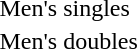<table>
<tr>
<td>Men's singles</td>
<td></td>
<td></td>
<td></td>
</tr>
<tr>
<td>Men's doubles</td>
<td></td>
<td></td>
<td></td>
</tr>
</table>
